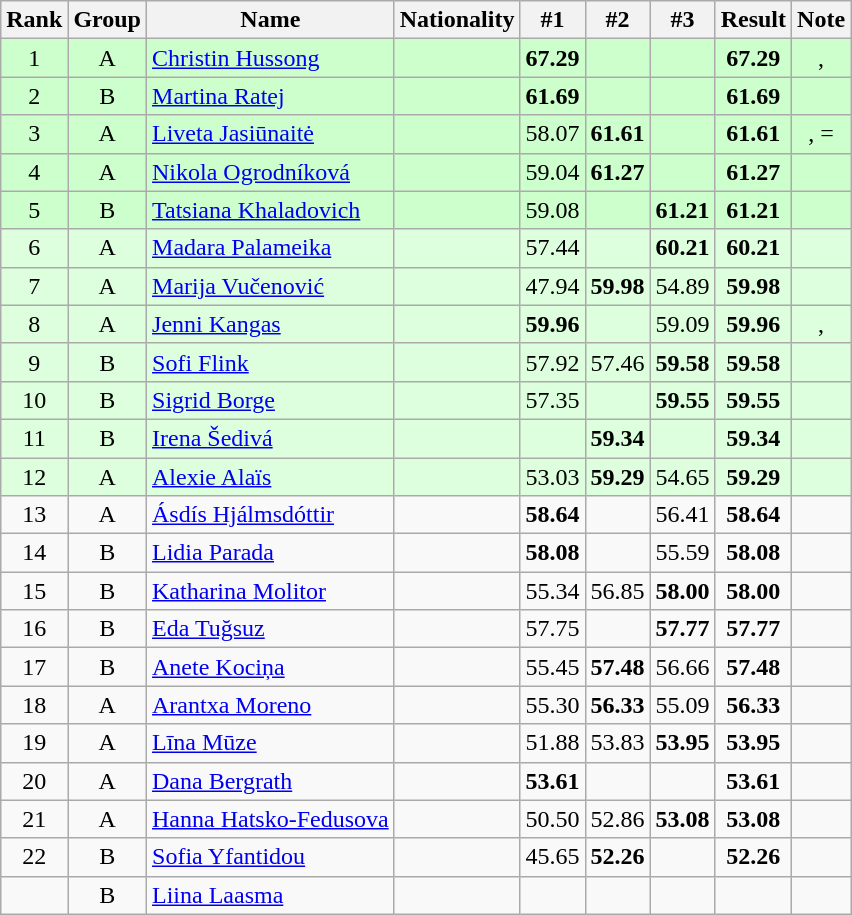<table class="wikitable sortable" style="text-align:center">
<tr>
<th>Rank</th>
<th>Group</th>
<th>Name</th>
<th>Nationality</th>
<th>#1</th>
<th>#2</th>
<th>#3</th>
<th>Result</th>
<th>Note</th>
</tr>
<tr bgcolor=ccffcc>
<td>1</td>
<td>A</td>
<td align=left><a href='#'>Christin Hussong</a></td>
<td align=left></td>
<td><strong>67.29</strong></td>
<td></td>
<td></td>
<td><strong>67.29</strong></td>
<td>, </td>
</tr>
<tr bgcolor=ccffcc>
<td>2</td>
<td>B</td>
<td align=left><a href='#'>Martina Ratej</a></td>
<td align=left></td>
<td><strong>61.69</strong></td>
<td></td>
<td></td>
<td><strong>61.69</strong></td>
<td></td>
</tr>
<tr bgcolor=ccffcc>
<td>3</td>
<td>A</td>
<td align=left><a href='#'>Liveta Jasiūnaitė</a></td>
<td align=left></td>
<td>58.07</td>
<td><strong>61.61</strong></td>
<td></td>
<td><strong>61.61</strong></td>
<td>, =</td>
</tr>
<tr bgcolor=ccffcc>
<td>4</td>
<td>A</td>
<td align=left><a href='#'>Nikola Ogrodníková</a></td>
<td align=left></td>
<td>59.04</td>
<td><strong>61.27</strong></td>
<td></td>
<td><strong>61.27</strong></td>
<td></td>
</tr>
<tr bgcolor=ccffcc>
<td>5</td>
<td>B</td>
<td align=left><a href='#'>Tatsiana Khaladovich</a></td>
<td align=left></td>
<td>59.08</td>
<td></td>
<td><strong>61.21</strong></td>
<td><strong>61.21</strong></td>
<td></td>
</tr>
<tr bgcolor=ddffdd>
<td>6</td>
<td>A</td>
<td align=left><a href='#'>Madara Palameika</a></td>
<td align=left></td>
<td>57.44</td>
<td></td>
<td><strong>60.21</strong></td>
<td><strong>60.21</strong></td>
<td></td>
</tr>
<tr bgcolor=ddffdd>
<td>7</td>
<td>A</td>
<td align=left><a href='#'>Marija Vučenović</a></td>
<td align=left></td>
<td>47.94</td>
<td><strong>59.98</strong></td>
<td>54.89</td>
<td><strong>59.98</strong></td>
<td></td>
</tr>
<tr bgcolor=ddffdd>
<td>8</td>
<td>A</td>
<td align=left><a href='#'>Jenni Kangas</a></td>
<td align=left></td>
<td><strong>59.96</strong></td>
<td></td>
<td>59.09</td>
<td><strong>59.96</strong></td>
<td>, </td>
</tr>
<tr bgcolor=ddffdd>
<td>9</td>
<td>B</td>
<td align=left><a href='#'>Sofi Flink</a></td>
<td align=left></td>
<td>57.92</td>
<td>57.46</td>
<td><strong>59.58</strong></td>
<td><strong>59.58</strong></td>
<td></td>
</tr>
<tr bgcolor=ddffdd>
<td>10</td>
<td>B</td>
<td align=left><a href='#'>Sigrid Borge</a></td>
<td align=left></td>
<td>57.35</td>
<td></td>
<td><strong>59.55</strong></td>
<td><strong>59.55</strong></td>
<td></td>
</tr>
<tr bgcolor=ddffdd>
<td>11</td>
<td>B</td>
<td align=left><a href='#'>Irena Šedivá</a></td>
<td align=left></td>
<td></td>
<td><strong>59.34</strong></td>
<td></td>
<td><strong>59.34</strong></td>
<td></td>
</tr>
<tr bgcolor=ddffdd>
<td>12</td>
<td>A</td>
<td align=left><a href='#'>Alexie Alaïs</a></td>
<td align=left></td>
<td>53.03</td>
<td><strong>59.29</strong></td>
<td>54.65</td>
<td><strong>59.29</strong></td>
<td></td>
</tr>
<tr>
<td>13</td>
<td>A</td>
<td align=left><a href='#'>Ásdís Hjálmsdóttir</a></td>
<td align=left></td>
<td><strong>58.64</strong></td>
<td></td>
<td>56.41</td>
<td><strong>58.64</strong></td>
<td></td>
</tr>
<tr>
<td>14</td>
<td>B</td>
<td align=left><a href='#'>Lidia Parada</a></td>
<td align=left></td>
<td><strong>58.08</strong></td>
<td></td>
<td>55.59</td>
<td><strong>58.08</strong></td>
<td></td>
</tr>
<tr>
<td>15</td>
<td>B</td>
<td align=left><a href='#'>Katharina Molitor</a></td>
<td align=left></td>
<td>55.34</td>
<td>56.85</td>
<td><strong>58.00</strong></td>
<td><strong>58.00</strong></td>
<td></td>
</tr>
<tr>
<td>16</td>
<td>B</td>
<td align=left><a href='#'>Eda Tuğsuz</a></td>
<td align=left></td>
<td>57.75</td>
<td></td>
<td><strong>57.77</strong></td>
<td><strong>57.77</strong></td>
<td></td>
</tr>
<tr>
<td>17</td>
<td>B</td>
<td align=left><a href='#'>Anete Kociņa</a></td>
<td align=left></td>
<td>55.45</td>
<td><strong>57.48</strong></td>
<td>56.66</td>
<td><strong>57.48</strong></td>
<td></td>
</tr>
<tr>
<td>18</td>
<td>A</td>
<td align=left><a href='#'>Arantxa Moreno</a></td>
<td align=left></td>
<td>55.30</td>
<td><strong>56.33</strong></td>
<td>55.09</td>
<td><strong>56.33</strong></td>
<td></td>
</tr>
<tr>
<td>19</td>
<td>A</td>
<td align=left><a href='#'>Līna Mūze</a></td>
<td align=left></td>
<td>51.88</td>
<td>53.83</td>
<td><strong>53.95</strong></td>
<td><strong>53.95</strong></td>
<td></td>
</tr>
<tr>
<td>20</td>
<td>A</td>
<td align=left><a href='#'>Dana Bergrath</a></td>
<td align=left></td>
<td><strong>53.61</strong></td>
<td></td>
<td></td>
<td><strong>53.61</strong></td>
<td></td>
</tr>
<tr>
<td>21</td>
<td>A</td>
<td align=left><a href='#'>Hanna Hatsko-Fedusova</a></td>
<td align=left></td>
<td>50.50</td>
<td>52.86</td>
<td><strong>53.08</strong></td>
<td><strong>53.08</strong></td>
<td></td>
</tr>
<tr>
<td>22</td>
<td>B</td>
<td align=left><a href='#'>Sofia Yfantidou</a></td>
<td align=left></td>
<td>45.65</td>
<td><strong>52.26</strong></td>
<td></td>
<td><strong>52.26</strong></td>
<td></td>
</tr>
<tr>
<td></td>
<td>B</td>
<td align=left><a href='#'>Liina Laasma</a></td>
<td align=left></td>
<td></td>
<td></td>
<td></td>
<td><strong></strong></td>
<td></td>
</tr>
</table>
